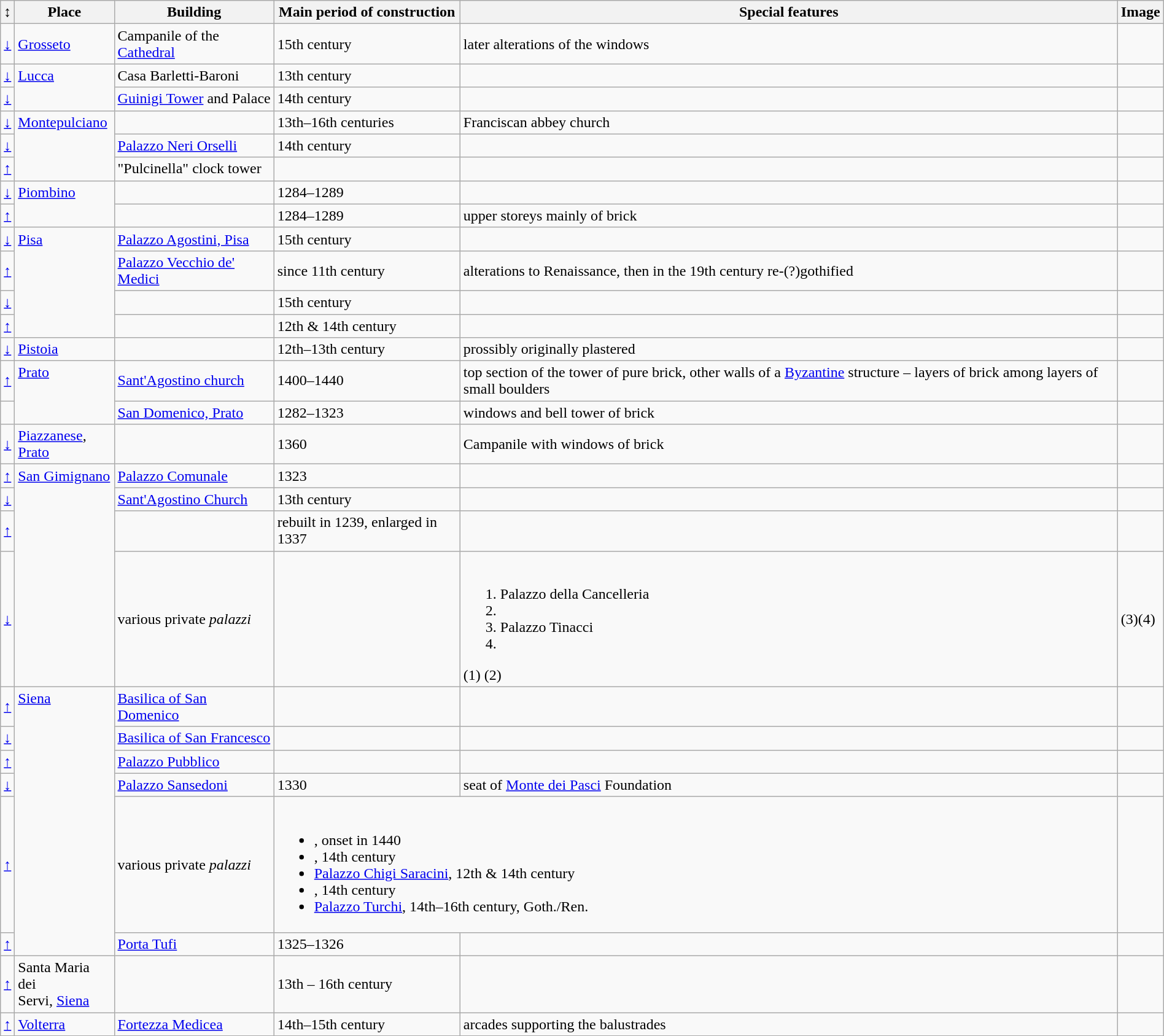<table class="wikitable"  style="border:2px; width:100%;">
<tr>
<th>↕</th>
<th>Place</th>
<th>Building</th>
<th>Main period of construction</th>
<th>Special features</th>
<th 100px>Image</th>
</tr>
<tr>
<td><a href='#'>↓</a></td>
<td><a href='#'>Grosseto</a></td>
<td>Campanile of the <a href='#'>Cathedral</a></td>
<td>15th century</td>
<td>later alterations of the windows</td>
<td></td>
</tr>
<tr>
<td><a href='#'>↓</a></td>
<td valign=top rowspan=2><a href='#'>Lucca</a></td>
<td>Casa Barletti-Baroni</td>
<td>13th century</td>
<td></td>
<td></td>
</tr>
<tr>
<td><a href='#'>↓</a></td>
<td><a href='#'>Guinigi Tower</a> and Palace</td>
<td>14th century</td>
<td></td>
<td></td>
</tr>
<tr>
<td><a href='#'>↓</a></td>
<td rowspan=3 valign=top><a href='#'>Montepulciano</a></td>
<td></td>
<td>13th–16th centuries</td>
<td>Franciscan abbey church</td>
<td></td>
</tr>
<tr>
<td><a href='#'>↓</a></td>
<td><a href='#'>Palazzo Neri Orselli</a></td>
<td>14th century</td>
<td></td>
<td></td>
</tr>
<tr>
<td><a href='#'>↑</a></td>
<td>"Pulcinella" clock tower</td>
<td></td>
<td></td>
<td></td>
</tr>
<tr>
<td><a href='#'>↓</a></td>
<td rowspan=2 valign=top><a href='#'>Piombino</a></td>
<td></td>
<td>1284–1289</td>
<td></td>
<td></td>
</tr>
<tr>
<td><a href='#'>↑</a></td>
<td></td>
<td>1284–1289</td>
<td>upper storeys mainly of brick</td>
<td></td>
</tr>
<tr>
<td><a href='#'>↓</a></td>
<td rowspan=4 valign=top><a href='#'>Pisa</a></td>
<td><a href='#'>Palazzo Agostini, Pisa</a></td>
<td>15th century</td>
<td></td>
<td></td>
</tr>
<tr>
<td><a href='#'>↑</a></td>
<td><a href='#'>Palazzo Vecchio de' Medici</a></td>
<td>since 11th century</td>
<td>alterations to Renaissance, then in the 19th century re-(?)gothified</td>
<td></td>
</tr>
<tr>
<td><a href='#'>↓</a></td>
<td></td>
<td>15th century</td>
<td></td>
<td></td>
</tr>
<tr>
<td><a href='#'>↑</a></td>
<td></td>
<td>12th & 14th century</td>
<td></td>
<td></td>
</tr>
<tr>
<td><a href='#'>↓</a></td>
<td><a href='#'>Pistoia</a></td>
<td></td>
<td>12th–13th century</td>
<td>prossibly originally plastered</td>
<td></td>
</tr>
<tr>
<td><a href='#'>↑</a></td>
<td rowspan="2" style="vertical-align:top;"><a href='#'>Prato</a></td>
<td><a href='#'>Sant'Agostino church</a></td>
<td>1400–1440</td>
<td>top section of the tower of pure brick, other walls of a <a href='#'>Byzantine</a> structure – layers of brick among layers of small boulders</td>
<td></td>
</tr>
<tr>
<td></td>
<td><a href='#'>San Domenico, Prato</a></td>
<td>1282–1323</td>
<td>windows and bell tower of brick</td>
<td></td>
</tr>
<tr>
<td><a href='#'>↓</a></td>
<td><a href='#'>Piazzanese</a>,<br><a href='#'>Prato</a></td>
<td></td>
<td>1360</td>
<td>Campanile with windows of brick</td>
<td></td>
</tr>
<tr>
<td><a href='#'>↑</a></td>
<td rowspan=4 valign=top><a href='#'>San Gimignano</a></td>
<td><a href='#'>Palazzo Comunale</a></td>
<td>1323</td>
<td></td>
<td></td>
</tr>
<tr>
<td><a href='#'>↓</a></td>
<td><a href='#'>Sant'Agostino Church</a></td>
<td>13th century</td>
<td></td>
<td></td>
</tr>
<tr>
<td><a href='#'>↑</a></td>
<td></td>
<td>rebuilt in 1239, enlarged in 1337</td>
<td></td>
<td></td>
</tr>
<tr>
<td><a href='#'>↓</a></td>
<td>various private <em>palazzi</em></td>
<td></td>
<td><br><ol><li>Palazzo della Cancelleria</li><li></li><li>Palazzo Tinacci</li><li></li></ol>(1)
(2)</td>
<td>(3)(4)</td>
</tr>
<tr>
<td><a href='#'>↑</a></td>
<td valign=top rowspan=6><a href='#'>Siena</a></td>
<td><a href='#'>Basilica of San Domenico</a></td>
<td></td>
<td></td>
<td></td>
</tr>
<tr>
<td><a href='#'>↓</a></td>
<td><a href='#'>Basilica of San Francesco</a></td>
<td></td>
<td></td>
<td></td>
</tr>
<tr>
<td><a href='#'>↑</a></td>
<td><a href='#'>Palazzo Pubblico</a></td>
<td></td>
<td></td>
<td></td>
</tr>
<tr>
<td><a href='#'>↓</a></td>
<td><a href='#'>Palazzo Sansedoni</a></td>
<td>1330</td>
<td>seat of <a href='#'>Monte dei Pasci</a> Foundation</td>
<td></td>
</tr>
<tr>
<td><a href='#'>↑</a></td>
<td>various private <em>palazzi</em></td>
<td colspan=2><br><ul><li>, onset in 1440</li><li>, 14th century</li><li><a href='#'>Palazzo Chigi Saracini</a>, 12th & 14th century</li><li>, 14th century</li><li><a href='#'>Palazzo Turchi</a>, 14th–16th century, Goth./Ren.</li></ul></td>
<td></td>
</tr>
<tr>
<td><a href='#'>↑</a></td>
<td><a href='#'>Porta Tufi</a></td>
<td>1325–1326</td>
<td></td>
<td></td>
</tr>
<tr>
<td><a href='#'>↑</a></td>
<td>Santa Maria dei<br>Servi, <a href='#'>Siena</a></td>
<td></td>
<td>13th – 16th century</td>
<td></td>
<td></td>
</tr>
<tr>
<td><a href='#'>↑</a></td>
<td><a href='#'>Volterra</a></td>
<td><a href='#'>Fortezza Medicea</a></td>
<td>14th–15th century</td>
<td>arcades supporting the balustrades</td>
<td></td>
</tr>
</table>
